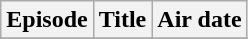<table class="wikitable">
<tr>
<th>Episode</th>
<th>Title</th>
<th>Air date</th>
</tr>
<tr>
</tr>
</table>
